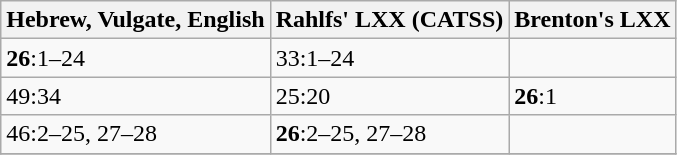<table class=wikitable>
<tr>
<th>Hebrew, Vulgate, English</th>
<th>Rahlfs' LXX (CATSS)</th>
<th>Brenton's LXX</th>
</tr>
<tr>
<td><strong>26</strong>:1–24</td>
<td>33:1–24</td>
<td></td>
</tr>
<tr>
<td>49:34</td>
<td>25:20</td>
<td><strong>26</strong>:1</td>
</tr>
<tr>
<td>46:2–25, 27–28</td>
<td><strong>26</strong>:2–25, 27–28</td>
<td></td>
</tr>
<tr>
</tr>
</table>
